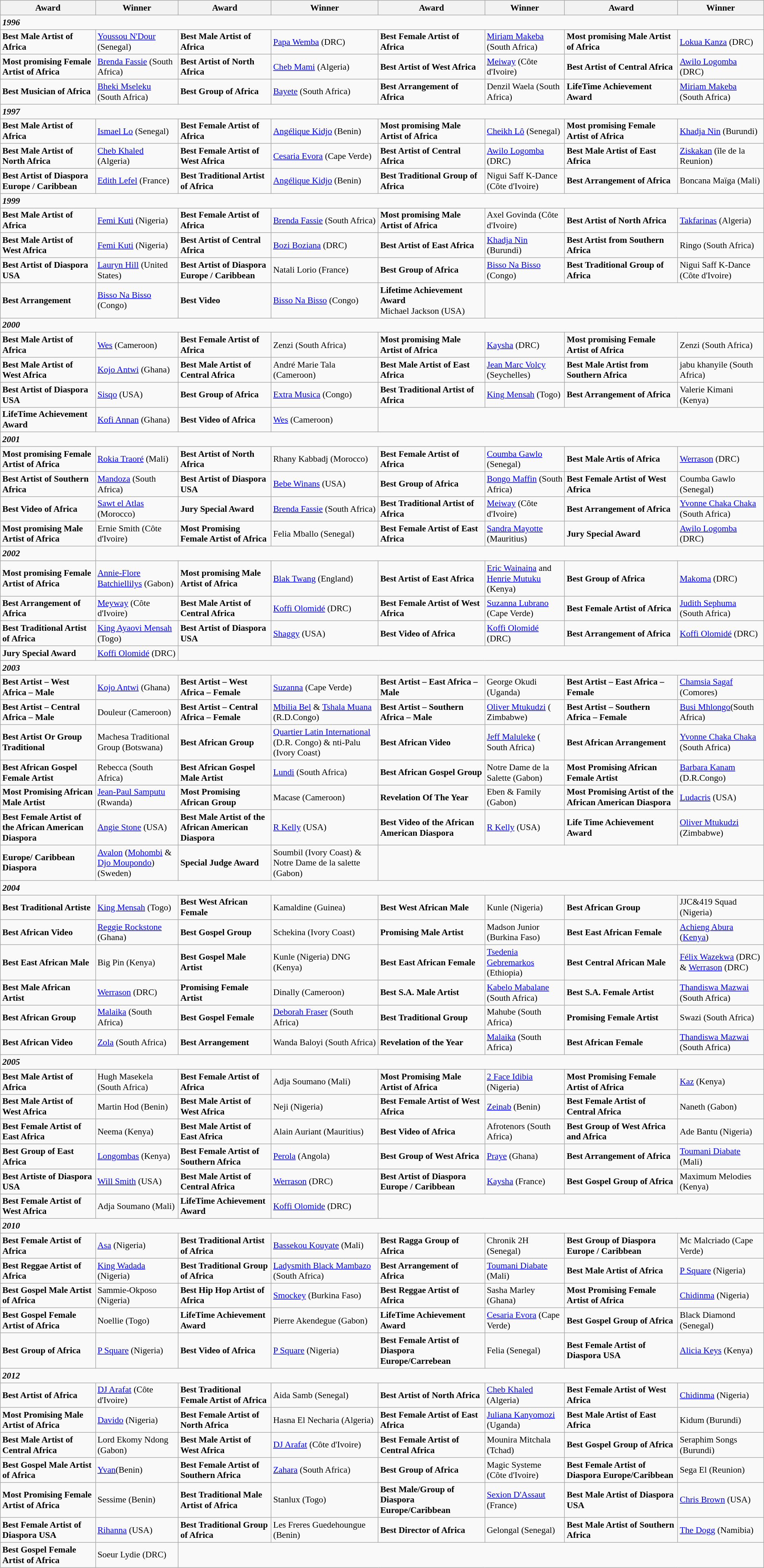<table class="wikitable sortable" style="font-size: 90%;">
<tr>
<th>Award</th>
<th>Winner</th>
<th>Award</th>
<th>Winner</th>
<th>Award</th>
<th>Winner</th>
<th>Award</th>
<th>Winner</th>
</tr>
<tr>
<td colspan="8"><strong><em>1996</em></strong></td>
</tr>
<tr>
<td><strong>Best Male Artist of Africa</strong></td>
<td><a href='#'>Youssou N'Dour</a> (Senegal)</td>
<td><strong>Best Male Artist of Africa</strong></td>
<td><a href='#'>Papa Wemba</a> (DRC)</td>
<td><strong>Best Female Artist of Africa</strong></td>
<td><a href='#'>Miriam Makeba</a> (South Africa)</td>
<td><strong>Most promising Male Artist of Africa</strong></td>
<td><a href='#'>Lokua Kanza</a> (DRC)</td>
</tr>
<tr>
<td><strong>Most promising Female Artist of Africa</strong></td>
<td><a href='#'>Brenda Fassie</a> (South Africa)</td>
<td><strong>Best Artist of North Africa</strong></td>
<td><a href='#'>Cheb Mami</a> (Algeria)</td>
<td><strong>Best Artist of West Africa</strong></td>
<td><a href='#'>Meiway</a> (Côte d'Ivoire)</td>
<td><strong>Best Artist of Central Africa</strong></td>
<td><a href='#'>Awilo Logomba</a> (DRC)</td>
</tr>
<tr>
<td><strong>Best Musician of Africa</strong></td>
<td><a href='#'>Bheki Mseleku</a> (South Africa)</td>
<td><strong>Best Group of Africa</strong></td>
<td><a href='#'>Bayete</a> (South Africa)</td>
<td><strong>Best Arrangement of Africa</strong></td>
<td>Denzil Waela (South Africa)</td>
<td><strong>LifeTime Achievement Award</strong></td>
<td><a href='#'>Miriam Makeba</a> (South Africa)</td>
</tr>
<tr>
<td colspan="8"><strong><em>1997</em></strong></td>
</tr>
<tr>
<td><strong>Best Male Artist of Africa</strong></td>
<td><a href='#'>Ismael Lo</a> (Senegal)</td>
<td><strong>Best Female Artist of Africa</strong></td>
<td><a href='#'>Angélique Kidjo</a> (Benin)</td>
<td><strong>Most promising Male Artist of Africa</strong></td>
<td><a href='#'>Cheikh Lô</a> (Senegal)</td>
<td><strong>Most promising Female Artist of Africa</strong></td>
<td><a href='#'>Khadja Nin</a> (Burundi)</td>
</tr>
<tr>
<td><strong>Best Male Artist of North Africa</strong></td>
<td><a href='#'>Cheb Khaled</a> (Algeria)</td>
<td><strong>Best Female Artist of West Africa</strong></td>
<td><a href='#'>Cesaria Evora</a> (Cape Verde)</td>
<td><strong>Best Artist of Central Africa</strong></td>
<td><a href='#'>Awilo Logomba</a> (DRC)</td>
<td><strong>Best Male Artist of East Africa</strong></td>
<td><a href='#'>Ziskakan</a> (île de la Reunion)</td>
</tr>
<tr>
<td><strong>Best Artist of Diaspora Europe / Caribbean</strong></td>
<td><a href='#'>Edith Lefel</a> (France)</td>
<td><strong>Best Traditional Artist of Africa</strong></td>
<td><a href='#'>Angélique Kidjo</a> (Benin)</td>
<td><strong>Best Traditional Group of Africa</strong></td>
<td>Nigui Saff K-Dance (Côte d'Ivoire)</td>
<td><strong>Best Arrangement of Africa</strong></td>
<td>Boncana Maïga (Mali)</td>
</tr>
<tr>
<td colspan="8"><strong><em>1999</em></strong></td>
</tr>
<tr>
<td><strong>Best Male Artist of Africa</strong></td>
<td><a href='#'>Femi Kuti</a> (Nigeria)</td>
<td><strong>Best Female Artist of Africa</strong></td>
<td><a href='#'>Brenda Fassie</a> (South Africa)</td>
<td><strong>Most promising Male Artist of Africa</strong></td>
<td>Axel Govinda (Côte d'Ivoire)</td>
<td><strong>Best Artist of North Africa</strong></td>
<td><a href='#'>Takfarinas</a> (Algeria)</td>
</tr>
<tr>
<td><strong>Best Male Artist of West Africa</strong></td>
<td><a href='#'>Femi Kuti</a> (Nigeria)</td>
<td><strong>Best Artist of Central Africa</strong></td>
<td><a href='#'>Bozi Boziana</a> (DRC)</td>
<td><strong>Best Artist of East Africa</strong></td>
<td><a href='#'>Khadja Nin</a> (Burundi)</td>
<td><strong>Best Artist from Southern Africa</strong></td>
<td>Ringo (South Africa)</td>
</tr>
<tr>
<td><strong>Best Artist of Diaspora USA</strong></td>
<td><a href='#'>Lauryn Hill</a> (United States)</td>
<td><strong>Best Artist of Diaspora Europe / Caribbean</strong></td>
<td>Natali Lorio (France)</td>
<td><strong>Best Group of Africa</strong></td>
<td><a href='#'>Bisso Na Bisso</a> (Congo)</td>
<td><strong>Best Traditional Group of Africa</strong></td>
<td>Nigui Saff K-Dance (Côte d'Ivoire)</td>
</tr>
<tr>
<td><strong>Best Arrangement</strong></td>
<td><a href='#'>Bisso Na Bisso</a> (Congo)</td>
<td><strong>Best Video</strong></td>
<td><a href='#'>Bisso Na Bisso</a> (Congo)</td>
<td><strong>Lifetime Achievement Award</strong><br>Michael Jackson (USA)</td>
</tr>
<tr>
<td colspan="8"><strong><em>2000</em></strong></td>
</tr>
<tr>
<td><strong>Best Male Artist of Africa</strong></td>
<td><a href='#'>Wes</a> (Cameroon)</td>
<td><strong>Best Female Artist of Africa</strong></td>
<td>Zenzi (South Africa)</td>
<td><strong>Most promising Male Artist of Africa</strong></td>
<td><a href='#'>Kaysha</a> (DRC)</td>
<td><strong>Most promising Female Artist of Africa</strong></td>
<td>Zenzi (South Africa)</td>
</tr>
<tr>
<td><strong>Best Male Artist of West Africa</strong></td>
<td><a href='#'>Kojo Antwi</a> (Ghana)</td>
<td><strong>Best Male Artist of Central Africa</strong></td>
<td>André Marie Tala (Cameroon)</td>
<td><strong>Best Male Artist of East Africa</strong></td>
<td><a href='#'>Jean Marc Volcy</a> (Seychelles)</td>
<td><strong>Best Male Artist from Southern Africa</strong></td>
<td>jabu khanyile (South Africa)</td>
</tr>
<tr>
<td><strong>Best Artist of Diaspora USA</strong></td>
<td><a href='#'>Sisqo</a> (USA)</td>
<td><strong>Best Group of Africa</strong></td>
<td><a href='#'>Extra Musica</a> (Congo)</td>
<td><strong>Best Traditional Artist of Africa</strong></td>
<td><a href='#'>King Mensah</a> (Togo)</td>
<td><strong>Best Arrangement of Africa</strong></td>
<td>Valerie Kimani (Kenya)</td>
</tr>
<tr>
<td><strong>LifeTime Achievement Award</strong></td>
<td><a href='#'>Kofi Annan</a> (Ghana)</td>
<td><strong>Best Video of Africa</strong></td>
<td><a href='#'>Wes</a> (Cameroon)</td>
</tr>
<tr>
<td colspan="8"><strong><em>2001</em></strong></td>
</tr>
<tr>
<td><strong>Most promising Female Artist of Africa</strong></td>
<td><a href='#'>Rokia Traoré</a> (Mali)</td>
<td><strong>Best Artist of North Africa</strong></td>
<td>Rhany Kabbadj (Morocco)</td>
<td><strong>Best Female Artist of Africa</strong></td>
<td><a href='#'>Coumba Gawlo</a> (Senegal)</td>
<td><strong>Best Male Artis of Africa</strong></td>
<td><a href='#'>Werrason</a> (DRC)</td>
</tr>
<tr>
<td><strong>Best Artist of Southern Africa</strong></td>
<td><a href='#'>Mandoza</a> (South Africa)</td>
<td><strong>Best Artist of Diaspora USA</strong></td>
<td><a href='#'>Bebe Winans</a> (USA)</td>
<td><strong>Best Group of Africa</strong></td>
<td><a href='#'>Bongo Maffin</a> (South Africa)</td>
<td><strong>Best Female Artist of West Africa</strong></td>
<td>Coumba Gawlo (Senegal)</td>
</tr>
<tr>
<td><strong>Best Video of Africa</strong></td>
<td><a href='#'>Sawt el Atlas</a> (Morocco)</td>
<td><strong>Jury Special Award</strong></td>
<td><a href='#'>Brenda Fassie</a> (South Africa)</td>
<td><strong>Best Traditional Artist of Africa</strong></td>
<td><a href='#'>Meiway</a> (Côte d'Ivoire)</td>
<td><strong>Best Arrangement of Africa</strong></td>
<td><a href='#'>Yvonne Chaka Chaka</a> (South Africa)</td>
</tr>
<tr>
<td><strong>Most promising Male Artist of Africa</strong></td>
<td>Ernie Smith (Côte d'Ivoire)</td>
<td><strong>Most Promising Female Artist of Africa</strong></td>
<td>Felia Mballo (Senegal)</td>
<td><strong>Best Female Artist of East Africa</strong></td>
<td><a href='#'>Sandra Mayotte</a> (Mauritius)</td>
<td><strong>Jury Special Award</strong></td>
<td><a href='#'>Awilo Logomba</a> (DRC)</td>
</tr>
<tr>
<td><strong><em>2002</em></strong></td>
</tr>
<tr>
<td><strong>Most promising Female Artist of Africa</strong></td>
<td><a href='#'>Annie-Flore Batchiellilys</a> (Gabon)</td>
<td><strong>Most promising Male Artist of Africa</strong></td>
<td><a href='#'>Blak Twang</a> (England)</td>
<td><strong>Best Artist of East Africa</strong></td>
<td><a href='#'>Eric Wainaina</a> and <a href='#'>Henrie Mutuku</a> (Kenya)</td>
<td><strong>Best Group of Africa</strong></td>
<td><a href='#'>Makoma</a> (DRC)</td>
</tr>
<tr>
<td><strong>Best Arrangement of Africa</strong></td>
<td><a href='#'>Meyway</a> (Côte d'Ivoire)</td>
<td><strong>Best Male Artist of Central Africa</strong></td>
<td><a href='#'>Koffi Olomidé</a> (DRC)</td>
<td><strong>Best Female Artist of West Africa</strong></td>
<td><a href='#'>Suzanna Lubrano</a> (Cape Verde)</td>
<td><strong>Best Female Artist of Africa</strong></td>
<td><a href='#'>Judith Sephuma</a> (South Africa)</td>
</tr>
<tr>
<td><strong>Best Traditional Artist of Africa</strong></td>
<td><a href='#'>King Ayaovi Mensah</a> (Togo)</td>
<td><strong>Best Artist of Diaspora USA</strong></td>
<td><a href='#'>Shaggy</a> (USA)</td>
<td><strong>Best Video of Africa</strong></td>
<td><a href='#'>Koffi Olomidé</a> (DRC)</td>
<td><strong>Best Arrangement of Africa</strong></td>
<td><a href='#'>Koffi Olomidé</a> (DRC)</td>
</tr>
<tr>
<td><strong>Jury Special Award</strong></td>
<td><a href='#'>Koffi Olomidé</a> (DRC)</td>
</tr>
<tr>
<td colspan="8"><strong><em>2003</em></strong></td>
</tr>
<tr>
<td><strong>Best Artist – West Africa – Male</strong></td>
<td><a href='#'>Kojo Antwi</a> (Ghana)</td>
<td><strong>Best Artist – West Africa – Female</strong></td>
<td><a href='#'>Suzanna</a> (Cape Verde)</td>
<td><strong>Best Artist – East Africa – Male</strong></td>
<td>George Okudi (Uganda)</td>
<td><strong> Best Artist – East Africa – Female</strong></td>
<td><a href='#'>Chamsia Sagaf</a> (Comores)</td>
</tr>
<tr>
<td><strong>Best Artist – Central Africa – Male</strong></td>
<td>Douleur (Cameroon)</td>
<td><strong> Best Artist – Central Africa – Female</strong></td>
<td><a href='#'>Mbilia Bel</a> & <a href='#'>Tshala Muana</a> (R.D.Congo)</td>
<td><strong>Best Artist – Southern Africa – Male</strong></td>
<td><a href='#'>Oliver Mtukudzi</a> ( Zimbabwe)</td>
<td><strong> Best Artist – Southern Africa – Female</strong></td>
<td><a href='#'>Busi Mhlongo</a>(South Africa)</td>
</tr>
<tr>
<td><strong>Best Artist Or Group Traditional</strong></td>
<td>Machesa Traditional Group (Botswana)</td>
<td><strong>Best African Group</strong></td>
<td><a href='#'>Quartier Latin International</a> (D.R. Congo) & nti-Palu (Ivory Coast)</td>
<td><strong>Best African Video</strong></td>
<td><a href='#'>Jeff Maluleke</a> ( South Africa)</td>
<td><strong>Best African Arrangement</strong></td>
<td><a href='#'>Yvonne Chaka Chaka</a> (South Africa)</td>
</tr>
<tr>
<td><strong>Best African Gospel Female Artist</strong></td>
<td>Rebecca (South Africa)</td>
<td><strong>Best African Gospel Male Artist</strong></td>
<td><a href='#'>Lundi</a> (South Africa)</td>
<td><strong>Best African Gospel Group</strong></td>
<td>Notre Dame de la Salette (Gabon)</td>
<td><strong>Most Promising African Female Artist</strong></td>
<td><a href='#'>Barbara Kanam</a> (D.R.Congo)</td>
</tr>
<tr>
<td><strong> Most Promising African Male Artist</strong></td>
<td><a href='#'>Jean-Paul Samputu</a> (Rwanda)</td>
<td><strong>Most Promising African Group</strong></td>
<td>Macase (Cameroon)</td>
<td><strong>Revelation Of The Year</strong></td>
<td>Eben & Family (Gabon)</td>
<td><strong>Most Promising Artist of the African American Diaspora</strong></td>
<td><a href='#'>Ludacris</a> (USA)</td>
</tr>
<tr>
<td><strong>Best Female Artist of the African American Diaspora</strong></td>
<td><a href='#'>Angie Stone</a> (USA)</td>
<td><strong>Best Male Artist of the African American Diaspora</strong></td>
<td><a href='#'>R Kelly</a> (USA)</td>
<td><strong>Best Video of the African American Diaspora</strong></td>
<td><a href='#'>R Kelly</a> (USA)</td>
<td><strong>Life Time Achievement Award</strong></td>
<td><a href='#'>Oliver Mtukudzi</a> (Zimbabwe)</td>
</tr>
<tr>
<td><strong>Europe/ Caribbean Diaspora</strong></td>
<td><a href='#'>Avalon</a> (<a href='#'>Mohombi</a> & <a href='#'>Djo Moupondo</a>) (Sweden)</td>
<td><strong>Special Judge Award</strong></td>
<td>Soumbil (Ivory Coast) & Notre Dame de la salette (Gabon)</td>
</tr>
<tr>
<td colspan="8"><strong><em>2004</em></strong></td>
</tr>
<tr>
<td><strong>Best Traditional Artiste</strong></td>
<td><a href='#'>King Mensah</a> (Togo)</td>
<td><strong>Best West African Female</strong></td>
<td>Kamaldine (Guinea)</td>
<td><strong>Best West African Male</strong></td>
<td>Kunle (Nigeria)</td>
<td><strong>Best African Group</strong></td>
<td>JJC&419 Squad (Nigeria)</td>
</tr>
<tr>
<td><strong>Best African Video</strong></td>
<td><a href='#'>Reggie Rockstone</a> (Ghana)</td>
<td><strong>Best Gospel Group</strong></td>
<td>Schekina (Ivory Coast)</td>
<td><strong>Promising Male Artist</strong></td>
<td>Madson Junior (Burkina Faso)</td>
<td><strong>Best East African Female</strong></td>
<td><a href='#'>Achieng Abura</a> (<a href='#'>Kenya</a>)</td>
</tr>
<tr>
<td><strong>Best East African Male</strong></td>
<td>Big Pin (Kenya)</td>
<td><strong>Best Gospel Male Artist</strong></td>
<td>Kunle (Nigeria) DNG (Kenya)</td>
<td><strong>Best East African Female</strong></td>
<td><a href='#'>Tsedenia Gebremarkos</a> (Ethiopia)</td>
<td><strong>Best Central African Male</strong></td>
<td><a href='#'>Félix Wazekwa</a> (DRC) & <a href='#'>Werrason</a> (DRC)</td>
</tr>
<tr>
<td><strong>Best Male African Artist</strong></td>
<td><a href='#'>Werrason</a> (DRC)</td>
<td><strong>Promising Female Artist</strong></td>
<td>Dinally (Cameroon)</td>
<td><strong>Best S.A. Male Artist</strong></td>
<td><a href='#'>Kabelo Mabalane</a> (South Africa)</td>
<td><strong>Best S.A. Female Artist</strong></td>
<td><a href='#'>Thandiswa Mazwai</a> (South Africa)</td>
</tr>
<tr>
<td><strong>Best African Group</strong></td>
<td><a href='#'>Malaika</a> (South Africa)</td>
<td><strong>Best Gospel Female</strong></td>
<td><a href='#'>Deborah Fraser</a> (South Africa)</td>
<td><strong>Best Traditional Group</strong></td>
<td>Mahube (South Africa)</td>
<td><strong>Promising Female Artist</strong></td>
<td>Swazi (South Africa)</td>
</tr>
<tr>
<td><strong>Best African Video</strong></td>
<td><a href='#'>Zola</a> (South Africa)</td>
<td><strong>Best Arrangement</strong></td>
<td>Wanda Baloyi (South Africa)</td>
<td><strong>Revelation of the Year</strong></td>
<td><a href='#'>Malaika</a> (South Africa)</td>
<td><strong>Best African Female</strong></td>
<td><a href='#'>Thandiswa Mazwai</a> (South Africa)</td>
</tr>
<tr>
<td colspan="8"><strong><em>2005</em></strong></td>
</tr>
<tr>
<td><strong>Best Male Artist of Africa</strong></td>
<td>Hugh Masekela (South Africa)</td>
<td><strong>Best Female Artist of Africa</strong></td>
<td>Adja Soumano (Mali)</td>
<td><strong>Most Promising Male Artist of Africa</strong></td>
<td><a href='#'>2 Face Idibia</a> (Nigeria)</td>
<td><strong>Most Promising Female Artist of Africa</strong></td>
<td><a href='#'>Kaz</a> (Kenya)</td>
</tr>
<tr>
<td><strong>Best Male Artist of West Africa</strong></td>
<td>Martin Hod (Benin)</td>
<td><strong>Best Male Artist of West Africa</strong></td>
<td>Neji (Nigeria)</td>
<td><strong>Best Female Artist of West Africa</strong></td>
<td><a href='#'>Zeinab</a> (Benin)</td>
<td><strong>Best Female Artist of Central Africa</strong></td>
<td>Naneth (Gabon)</td>
</tr>
<tr>
<td><strong>Best Female Artist of East Africa</strong></td>
<td>Neema (Kenya)</td>
<td><strong>Best Male Artist of East Africa</strong></td>
<td>Alain Auriant (Mauritius)</td>
<td><strong>Best Video of Africa</strong></td>
<td>Afrotenors (South Africa)</td>
<td><strong>Best Group of West Africa and Africa</strong></td>
<td>Ade Bantu (Nigeria)</td>
</tr>
<tr>
<td><strong>Best Group of East Africa</strong></td>
<td><a href='#'>Longombas</a> (Kenya)</td>
<td><strong>Best Female Artist of Southern Africa</strong></td>
<td><a href='#'>Perola</a> (Angola)</td>
<td><strong>Best Group of West Africa</strong></td>
<td><a href='#'>Praye</a> (Ghana)</td>
<td><strong>Best Arrangement of Africa</strong></td>
<td><a href='#'>Toumani Diabate</a> (Mali)</td>
</tr>
<tr>
<td><strong>Best Artiste of Diaspora USA</strong></td>
<td><a href='#'>Will Smith</a> (USA)</td>
<td><strong>Best Male Artist of Central Africa</strong></td>
<td><a href='#'>Werrason</a> (DRC)</td>
<td><strong>Best Artist of Diaspora Europe / Caribbean</strong></td>
<td><a href='#'>Kaysha</a> (France)</td>
<td><strong>Best Gospel Group of Africa</strong></td>
<td>Maximum Melodies (Kenya)</td>
</tr>
<tr>
<td><strong>Best Female Artist of West Africa</strong></td>
<td>Adja Soumano (Mali)</td>
<td><strong>LifeTime Achievement Award</strong></td>
<td><a href='#'>Koffi Olomide</a> (DRC)</td>
</tr>
<tr>
<td colspan="8"><strong><em>2010</em></strong></td>
</tr>
<tr>
<td><strong>Best Female Artist of Africa</strong></td>
<td><a href='#'>Asa</a> (Nigeria)</td>
<td><strong>Best Traditional Artist of Africa</strong></td>
<td><a href='#'>Bassekou Kouyate</a> (Mali)</td>
<td><strong>Best Ragga Group of Africa</strong></td>
<td>Chronik 2H (Senegal)</td>
<td><strong>Best Group of Diaspora Europe / Caribbean</strong></td>
<td>Mc Malcriado (Cape Verde)</td>
</tr>
<tr>
<td><strong>Best Reggae Artist of Africa</strong></td>
<td><a href='#'>King Wadada</a> (Nigeria)</td>
<td><strong>Best Traditional Group of Africa</strong></td>
<td><a href='#'>Ladysmith Black Mambazo</a> (South Africa)</td>
<td><strong>Best Arrangement of Africa</strong></td>
<td><a href='#'>Toumani Diabate</a> (Mali)</td>
<td><strong>Best Male Artist of Africa</strong></td>
<td><a href='#'>P Square</a> (Nigeria)</td>
</tr>
<tr>
<td><strong>Best Gospel Male Artist of Africa</strong></td>
<td>Sammie-Okposo (Nigeria)</td>
<td><strong>Best Hip Hop Artist of Africa</strong></td>
<td><a href='#'>Smockey</a> (Burkina Faso)</td>
<td><strong>Best Reggae Artist of Africa</strong></td>
<td>Sasha Marley (Ghana)</td>
<td><strong>Most Promising Female Artist of Africa</strong></td>
<td><a href='#'>Chidinma</a> (Nigeria)</td>
</tr>
<tr>
<td><strong>Best Gospel Female Artist of Africa</strong></td>
<td>Noellie (Togo)</td>
<td><strong>LifeTime Achievement Award</strong></td>
<td>Pierre Akendegue (Gabon)</td>
<td><strong>LifeTime Achievement Award</strong></td>
<td><a href='#'>Cesaria Evora</a> (Cape Verde)</td>
<td><strong>Best Gospel Group of Africa</strong></td>
<td>Black Diamond (Senegal)</td>
</tr>
<tr>
<td><strong>Best Group of Africa</strong></td>
<td><a href='#'>P Square</a> (Nigeria)</td>
<td><strong>Best Video of Africa</strong></td>
<td><a href='#'>P Square</a> (Nigeria)</td>
<td><strong>Best Female Artist of Diaspora Europe/Carrebean</strong></td>
<td>Felia (Senegal)</td>
<td><strong>Best Female Artist of Diaspora USA</strong></td>
<td><a href='#'>Alicia Keys</a> (Kenya)</td>
</tr>
<tr>
<td colspan="8"><strong><em>2012</em></strong></td>
</tr>
<tr>
<td><strong>Best Artist of Africa</strong></td>
<td><a href='#'>DJ Arafat</a> (Côte d'Ivoire)</td>
<td><strong>Best Traditional Female Artist of Africa</strong></td>
<td>Aida Samb (Senegal)</td>
<td><strong>Best Artist of North Africa</strong></td>
<td><a href='#'>Cheb Khaled</a> (Algeria)</td>
<td><strong>Best Female Artist of West Africa</strong></td>
<td><a href='#'>Chidinma</a> (Nigeria)</td>
</tr>
<tr>
<td><strong>Most Promising Male Artist of Africa</strong></td>
<td><a href='#'>Davido</a> (Nigeria)</td>
<td><strong>Best Female Artist of North Africa</strong></td>
<td>Hasna El Necharia (Algeria)</td>
<td><strong>Best Female Artist of East Africa</strong></td>
<td><a href='#'>Juliana Kanyomozi</a> (Uganda)</td>
<td><strong>Best Male Artist of East Africa</strong></td>
<td>Kidum (Burundi)</td>
</tr>
<tr>
<td><strong>Best Male Artist of Central Africa</strong></td>
<td>Lord Ekomy Ndong (Gabon)</td>
<td><strong>Best Male Artist of West Africa</strong></td>
<td><a href='#'>DJ Arafat</a> (Côte d'Ivoire)</td>
<td><strong>Best Female Artist of Central Africa</strong></td>
<td>Mounira Mitchala (Tchad)</td>
<td><strong>Best Gospel Group of Africa</strong></td>
<td>Seraphim Songs (Burundi)</td>
</tr>
<tr>
<td><strong>Best Gospel Male Artist of Africa</strong></td>
<td><a href='#'>Yvan</a>(Benin)</td>
<td><strong>Best Female Artist of Southern Africa</strong></td>
<td><a href='#'>Zahara</a> (South Africa)</td>
<td><strong>Best Group of Africa</strong></td>
<td>Magic Systeme (Côte d'Ivoire)</td>
<td><strong>Best Female Artist of Diaspora Europe/Caribbean</strong></td>
<td>Sega El (Reunion)</td>
</tr>
<tr>
<td><strong>Most Promising Female Artist of Africa</strong></td>
<td>Sessime (Benin)</td>
<td><strong>Best Traditional Male Artist of Africa</strong></td>
<td>Stanlux (Togo)</td>
<td><strong>Best Male/Group of Diaspora Europe/Caribbean</strong></td>
<td><a href='#'>Sexion D'Assaut</a> (France)</td>
<td><strong>Best Male Artist of Diaspora USA</strong></td>
<td><a href='#'>Chris Brown</a> (USA)</td>
</tr>
<tr>
<td><strong>Best Female Artist of Diaspora USA</strong></td>
<td><a href='#'>Rihanna</a> (USA)</td>
<td><strong>Best Traditional Group of Africa</strong></td>
<td>Les Freres Guedehoungue (Benin)</td>
<td><strong>Best Director of Africa</strong></td>
<td>Gelongal (Senegal)</td>
<td><strong>Best Male Artist of Southern Africa</strong></td>
<td><a href='#'>The Dogg</a> (Namibia)</td>
</tr>
<tr>
<td><strong>Best Gospel Female Artist of Africa</strong></td>
<td>Soeur Lydie (DRC)</td>
<td colspan="6"></td>
</tr>
</table>
